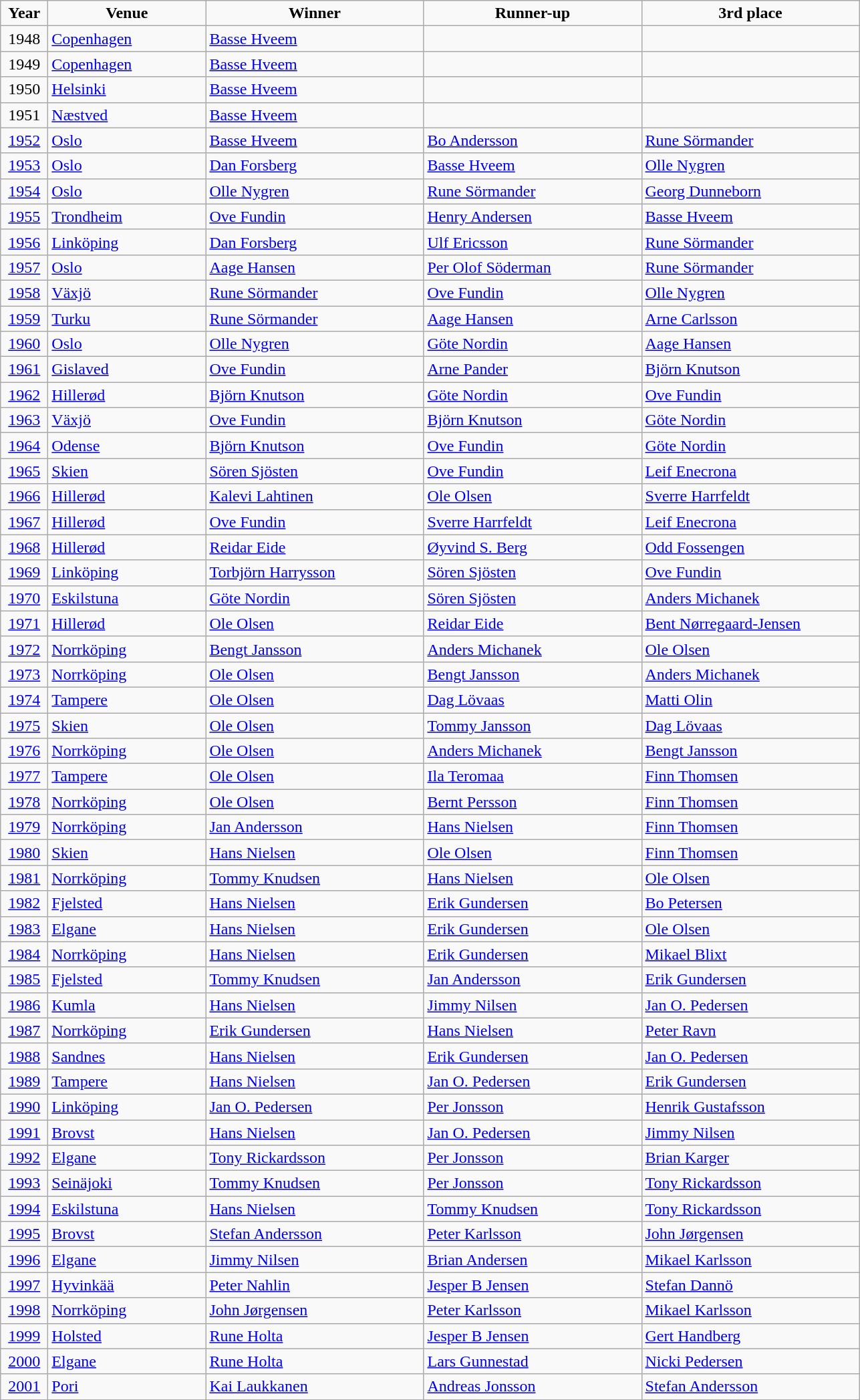<table class="wikitable">
<tr align=center>
<td width=40px  ><strong>Year</strong></td>
<td width=150px ><strong>Venue</strong></td>
<td width=210px ><strong>Winner</strong></td>
<td width=210px ><strong>Runner-up</strong></td>
<td width=210px ><strong>3rd place</strong></td>
</tr>
<tr>
<td align=center>1948</td>
<td> <a href='#'>Copenhagen</a></td>
<td> <a href='#'>Basse Hveem</a></td>
<td></td>
<td></td>
</tr>
<tr>
<td align=center>1949</td>
<td> <a href='#'>Copenhagen</a></td>
<td> <a href='#'>Basse Hveem</a></td>
<td></td>
<td></td>
</tr>
<tr>
<td align=center>1950</td>
<td> <a href='#'>Helsinki</a></td>
<td> <a href='#'>Basse Hveem</a></td>
<td></td>
<td></td>
</tr>
<tr>
<td align=center>1951</td>
<td> <a href='#'>Næstved</a></td>
<td> <a href='#'>Basse Hveem</a></td>
<td></td>
<td></td>
</tr>
<tr>
<td align=center><a href='#'>1952</a></td>
<td> <a href='#'>Oslo</a></td>
<td> <a href='#'>Basse Hveem</a></td>
<td> <a href='#'>Bo Andersson</a></td>
<td> <a href='#'>Rune Sörmander</a></td>
</tr>
<tr>
<td align=center><a href='#'>1953</a></td>
<td> <a href='#'>Oslo</a></td>
<td> <a href='#'>Dan Forsberg</a></td>
<td> <a href='#'>Basse Hveem</a></td>
<td> <a href='#'>Olle Nygren</a></td>
</tr>
<tr>
<td align=center><a href='#'>1954</a></td>
<td> <a href='#'>Oslo</a></td>
<td> <a href='#'>Olle Nygren</a></td>
<td> <a href='#'>Rune Sörmander</a></td>
<td> <a href='#'>Georg Dunneborn</a></td>
</tr>
<tr>
<td align=center><a href='#'>1955</a></td>
<td> <a href='#'>Trondheim</a></td>
<td> <a href='#'>Ove Fundin</a></td>
<td> <a href='#'>Henry Andersen</a></td>
<td> <a href='#'>Basse Hveem</a></td>
</tr>
<tr>
<td align=center><a href='#'>1956</a></td>
<td> <a href='#'>Linköping</a></td>
<td> <a href='#'>Dan Forsberg</a></td>
<td> <a href='#'>Ulf Ericsson</a></td>
<td> <a href='#'>Rune Sörmander</a></td>
</tr>
<tr>
<td align=center><a href='#'>1957</a></td>
<td> <a href='#'>Oslo</a></td>
<td> <a href='#'>Aage Hansen</a></td>
<td> <a href='#'>Per Olof Söderman</a></td>
<td> <a href='#'>Rune Sörmander</a></td>
</tr>
<tr>
<td align=center><a href='#'>1958</a></td>
<td> <a href='#'>Växjö</a></td>
<td> <a href='#'>Rune Sörmander</a></td>
<td> <a href='#'>Ove Fundin</a></td>
<td> <a href='#'>Olle Nygren</a></td>
</tr>
<tr>
<td align=center><a href='#'>1959</a></td>
<td> <a href='#'>Turku</a></td>
<td> <a href='#'>Rune Sörmander</a></td>
<td> <a href='#'>Aage Hansen</a></td>
<td> <a href='#'>Arne Carlsson</a></td>
</tr>
<tr>
<td align=center><a href='#'>1960</a></td>
<td> <a href='#'>Oslo</a></td>
<td> <a href='#'>Olle Nygren</a></td>
<td> <a href='#'>Göte Nordin</a></td>
<td> <a href='#'>Aage Hansen</a></td>
</tr>
<tr>
<td align=center><a href='#'>1961</a></td>
<td> <a href='#'>Gislaved</a></td>
<td> <a href='#'>Ove Fundin</a></td>
<td> <a href='#'>Arne Pander</a></td>
<td> <a href='#'>Björn Knutson</a></td>
</tr>
<tr>
<td align=center><a href='#'>1962</a></td>
<td> <a href='#'>Hillerød</a></td>
<td> <a href='#'>Björn Knutson</a></td>
<td> <a href='#'>Göte Nordin</a></td>
<td> <a href='#'>Ove Fundin</a></td>
</tr>
<tr>
<td align=center><a href='#'>1963</a></td>
<td> <a href='#'>Växjö</a></td>
<td> <a href='#'>Ove Fundin</a></td>
<td> <a href='#'>Björn Knutson</a></td>
<td> <a href='#'>Göte Nordin</a></td>
</tr>
<tr>
<td align=center><a href='#'>1964</a></td>
<td> <a href='#'>Odense</a></td>
<td> <a href='#'>Björn Knutson</a></td>
<td> <a href='#'>Ove Fundin</a></td>
<td> <a href='#'>Göte Nordin</a></td>
</tr>
<tr>
<td align=center><a href='#'>1965</a></td>
<td> <a href='#'>Skien</a></td>
<td> <a href='#'>Sören Sjösten</a></td>
<td> <a href='#'>Ove Fundin</a></td>
<td> <a href='#'>Leif Enecrona</a></td>
</tr>
<tr>
<td align=center><a href='#'>1966</a></td>
<td> <a href='#'>Hillerød</a></td>
<td> <a href='#'>Kalevi Lahtinen</a></td>
<td> <a href='#'>Ole Olsen</a></td>
<td> <a href='#'>Sverre Harrfeldt</a></td>
</tr>
<tr>
<td align=center><a href='#'>1967</a></td>
<td> <a href='#'>Hillerød</a></td>
<td> <a href='#'>Ove Fundin</a></td>
<td> <a href='#'>Sverre Harrfeldt</a></td>
<td> <a href='#'>Leif Enecrona</a></td>
</tr>
<tr>
<td align=center><a href='#'>1968</a></td>
<td> <a href='#'>Hillerød</a></td>
<td> <a href='#'>Reidar Eide</a></td>
<td> <a href='#'>Øyvind S. Berg</a></td>
<td> <a href='#'>Odd Fossengen</a></td>
</tr>
<tr>
<td align=center><a href='#'>1969</a></td>
<td> <a href='#'>Linköping</a></td>
<td> <a href='#'>Torbjörn Harrysson</a></td>
<td> <a href='#'>Sören Sjösten</a></td>
<td> <a href='#'>Ove Fundin</a></td>
</tr>
<tr>
<td align=center><a href='#'>1970</a></td>
<td> <a href='#'>Eskilstuna</a></td>
<td> <a href='#'>Göte Nordin</a></td>
<td> <a href='#'>Sören Sjösten</a></td>
<td> <a href='#'>Anders Michanek</a></td>
</tr>
<tr>
<td align=center><a href='#'>1971</a></td>
<td> <a href='#'>Hillerød</a></td>
<td> <a href='#'>Ole Olsen</a></td>
<td> <a href='#'>Reidar Eide</a></td>
<td> <a href='#'>Bent Nørregaard-Jensen</a></td>
</tr>
<tr>
<td align=center><a href='#'>1972</a></td>
<td> <a href='#'>Norrköping</a></td>
<td> <a href='#'>Bengt Jansson</a></td>
<td> <a href='#'>Anders Michanek</a></td>
<td> <a href='#'>Ole Olsen</a></td>
</tr>
<tr>
<td align=center><a href='#'>1973</a></td>
<td> <a href='#'>Norrköping</a></td>
<td> <a href='#'>Ole Olsen</a></td>
<td> <a href='#'>Bengt Jansson</a></td>
<td> <a href='#'>Anders Michanek</a></td>
</tr>
<tr>
<td align=center><a href='#'>1974</a></td>
<td> <a href='#'>Tampere</a></td>
<td> <a href='#'>Ole Olsen</a></td>
<td> <a href='#'>Dag Lövaas</a></td>
<td> <a href='#'>Matti Olin</a></td>
</tr>
<tr>
<td align=center><a href='#'>1975</a></td>
<td> <a href='#'>Skien</a></td>
<td> <a href='#'>Ole Olsen</a></td>
<td> <a href='#'>Tommy Jansson</a></td>
<td> <a href='#'>Dag Lövaas</a></td>
</tr>
<tr>
<td align=center><a href='#'>1976</a></td>
<td> <a href='#'>Norrköping</a></td>
<td> <a href='#'>Ole Olsen</a></td>
<td> <a href='#'>Anders Michanek</a></td>
<td> <a href='#'>Bengt Jansson</a></td>
</tr>
<tr>
<td align=center><a href='#'>1977</a></td>
<td> <a href='#'>Tampere</a></td>
<td> <a href='#'>Ole Olsen</a></td>
<td> <a href='#'>Ila Teromaa</a></td>
<td> <a href='#'>Finn Thomsen</a></td>
</tr>
<tr>
<td align=center><a href='#'>1978</a></td>
<td> <a href='#'>Norrköping</a></td>
<td> <a href='#'>Ole Olsen</a></td>
<td> <a href='#'>Bernt Persson</a></td>
<td> <a href='#'>Finn Thomsen</a></td>
</tr>
<tr>
<td align=center><a href='#'>1979</a></td>
<td> <a href='#'>Norrköping</a></td>
<td> <a href='#'>Jan Andersson</a></td>
<td> <a href='#'>Hans Nielsen</a></td>
<td> <a href='#'>Finn Thomsen</a></td>
</tr>
<tr>
<td align=center><a href='#'>1980</a></td>
<td> <a href='#'>Skien</a></td>
<td> <a href='#'>Hans Nielsen</a></td>
<td> <a href='#'>Ole Olsen</a></td>
<td> <a href='#'>Finn Thomsen</a></td>
</tr>
<tr>
<td align=center><a href='#'>1981</a></td>
<td> <a href='#'>Norrköping</a></td>
<td> <a href='#'>Tommy Knudsen</a></td>
<td> <a href='#'>Hans Nielsen</a></td>
<td> <a href='#'>Ole Olsen</a></td>
</tr>
<tr>
<td align=center><a href='#'>1982</a></td>
<td> <a href='#'>Fjelsted</a></td>
<td> <a href='#'>Hans Nielsen</a></td>
<td> <a href='#'>Erik Gundersen</a></td>
<td> <a href='#'>Bo Petersen</a></td>
</tr>
<tr>
<td align=center><a href='#'>1983</a></td>
<td> <a href='#'>Elgane</a></td>
<td> <a href='#'>Hans Nielsen</a></td>
<td> <a href='#'>Erik Gundersen</a></td>
<td> <a href='#'>Ole Olsen</a></td>
</tr>
<tr>
<td align=center><a href='#'>1984</a></td>
<td> <a href='#'>Norrköping</a></td>
<td> <a href='#'>Hans Nielsen</a></td>
<td> <a href='#'>Erik Gundersen</a></td>
<td> <a href='#'>Mikael Blixt</a></td>
</tr>
<tr>
<td align=center><a href='#'>1985</a></td>
<td> <a href='#'>Fjelsted</a></td>
<td> <a href='#'>Tommy Knudsen</a></td>
<td> <a href='#'>Jan Andersson</a></td>
<td> <a href='#'>Erik Gundersen</a></td>
</tr>
<tr>
<td align=center><a href='#'>1986</a></td>
<td> <a href='#'>Kumla</a></td>
<td> <a href='#'>Hans Nielsen</a></td>
<td> <a href='#'>Jimmy Nilsen</a></td>
<td> <a href='#'>Jan O. Pedersen</a></td>
</tr>
<tr>
<td align=center><a href='#'>1987</a></td>
<td> <a href='#'>Norrköping</a></td>
<td> <a href='#'>Erik Gundersen</a></td>
<td> <a href='#'>Hans Nielsen</a></td>
<td> <a href='#'>Peter Ravn</a></td>
</tr>
<tr>
<td align=center><a href='#'>1988</a></td>
<td> <a href='#'>Sandnes</a></td>
<td> <a href='#'>Hans Nielsen</a></td>
<td> <a href='#'>Erik Gundersen</a></td>
<td> <a href='#'>Jan O. Pedersen</a></td>
</tr>
<tr>
<td align=center><a href='#'>1989</a></td>
<td> <a href='#'>Tampere</a></td>
<td> <a href='#'>Hans Nielsen</a></td>
<td> <a href='#'>Jan O. Pedersen</a></td>
<td> <a href='#'>Erik Gundersen</a></td>
</tr>
<tr>
<td align=center><a href='#'>1990</a></td>
<td> <a href='#'>Linköping</a></td>
<td> <a href='#'>Jan O. Pedersen</a></td>
<td> <a href='#'>Per Jonsson</a></td>
<td> <a href='#'>Henrik Gustafsson</a></td>
</tr>
<tr>
<td align=center><a href='#'>1991</a></td>
<td> <a href='#'>Brovst</a></td>
<td> <a href='#'>Hans Nielsen</a></td>
<td> <a href='#'>Jan O. Pedersen</a></td>
<td> <a href='#'>Jimmy Nilsen</a></td>
</tr>
<tr>
<td align=center><a href='#'>1992</a></td>
<td> <a href='#'>Elgane</a></td>
<td> <a href='#'>Tony Rickardsson</a></td>
<td> <a href='#'>Per Jonsson</a></td>
<td> <a href='#'>Brian Karger</a></td>
</tr>
<tr>
<td align=center><a href='#'>1993</a></td>
<td> <a href='#'>Seinäjoki</a></td>
<td> <a href='#'>Tommy Knudsen</a></td>
<td> <a href='#'>Per Jonsson</a></td>
<td> <a href='#'>Tony Rickardsson</a></td>
</tr>
<tr>
<td align=center><a href='#'>1994</a></td>
<td> <a href='#'>Eskilstuna</a></td>
<td> <a href='#'>Hans Nielsen</a></td>
<td> <a href='#'>Tommy Knudsen</a></td>
<td> <a href='#'>Tony Rickardsson</a></td>
</tr>
<tr>
<td align=center><a href='#'>1995</a></td>
<td> <a href='#'>Brovst</a></td>
<td> <a href='#'>Stefan Andersson</a></td>
<td> <a href='#'>Peter Karlsson</a></td>
<td> <a href='#'>John Jørgensen</a></td>
</tr>
<tr>
<td align=center><a href='#'>1996</a></td>
<td> <a href='#'>Elgane</a></td>
<td> <a href='#'>Jimmy Nilsen</a></td>
<td> <a href='#'>Brian Andersen</a></td>
<td> <a href='#'>Mikael Karlsson</a></td>
</tr>
<tr>
<td align=center><a href='#'>1997</a></td>
<td> <a href='#'>Hyvinkää</a></td>
<td> <a href='#'>Peter Nahlin</a></td>
<td> <a href='#'>Jesper B Jensen</a></td>
<td> <a href='#'>Stefan Dannö</a></td>
</tr>
<tr>
<td align=center><a href='#'>1998</a></td>
<td> <a href='#'>Norrköping</a></td>
<td> <a href='#'>John Jørgensen</a></td>
<td> <a href='#'>Peter Karlsson</a></td>
<td> <a href='#'>Mikael Karlsson</a></td>
</tr>
<tr>
<td align=center><a href='#'>1999</a></td>
<td> <a href='#'>Holsted</a></td>
<td> <a href='#'>Rune Holta</a></td>
<td> <a href='#'>Jesper B Jensen</a></td>
<td> <a href='#'>Gert Handberg</a></td>
</tr>
<tr>
<td align=center><a href='#'>2000</a></td>
<td> <a href='#'>Elgane</a></td>
<td> <a href='#'>Rune Holta</a></td>
<td> <a href='#'>Lars Gunnestad</a></td>
<td> <a href='#'>Nicki Pedersen</a></td>
</tr>
<tr>
<td align=center><a href='#'>2001</a></td>
<td> <a href='#'>Pori</a></td>
<td> <a href='#'>Kai Laukkanen</a></td>
<td> <a href='#'>Andreas Jonsson</a></td>
<td> <a href='#'>Stefan Andersson</a></td>
</tr>
</table>
